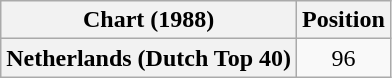<table class="wikitable plainrowheaders" style="text-align:center">
<tr>
<th scope="col">Chart (1988)</th>
<th scope="col">Position</th>
</tr>
<tr>
<th scope="row">Netherlands (Dutch Top 40)</th>
<td>96</td>
</tr>
</table>
